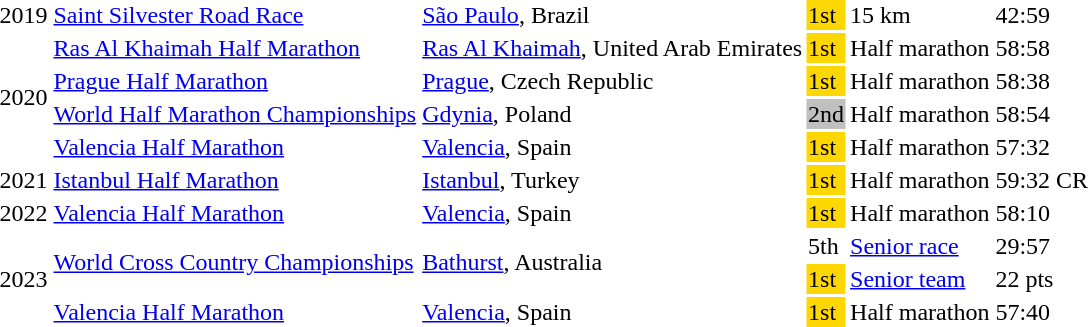<table>
<tr>
<td>2019</td>
<td><a href='#'>Saint Silvester Road Race</a></td>
<td><a href='#'>São Paulo</a>, Brazil</td>
<td bgcolor=gold>1st</td>
<td>15 km</td>
<td>42:59 </td>
</tr>
<tr>
<td rowspan=4>2020</td>
<td><a href='#'>Ras Al Khaimah Half Marathon</a></td>
<td><a href='#'>Ras Al Khaimah</a>, United Arab Emirates</td>
<td bgcolor=gold>1st</td>
<td>Half marathon</td>
<td>58:58</td>
</tr>
<tr>
<td><a href='#'>Prague Half Marathon</a></td>
<td><a href='#'>Prague</a>, Czech Republic</td>
<td bgcolor=gold>1st</td>
<td>Half marathon</td>
<td>58:38</td>
</tr>
<tr>
<td><a href='#'>World Half Marathon Championships</a></td>
<td><a href='#'>Gdynia</a>, Poland</td>
<td bgcolor=silver>2nd</td>
<td>Half marathon</td>
<td>58:54</td>
</tr>
<tr>
<td><a href='#'>Valencia Half Marathon</a></td>
<td><a href='#'>Valencia</a>, Spain</td>
<td bgcolor=gold>1st</td>
<td>Half marathon</td>
<td>57:32 <strong></strong></td>
</tr>
<tr>
<td>2021</td>
<td><a href='#'>Istanbul Half Marathon</a></td>
<td><a href='#'>Istanbul</a>, Turkey</td>
<td bgcolor=gold>1st</td>
<td>Half marathon</td>
<td>59:32 CR</td>
</tr>
<tr>
<td>2022</td>
<td><a href='#'>Valencia Half Marathon</a></td>
<td><a href='#'>Valencia</a>, Spain</td>
<td bgcolor=gold>1st</td>
<td>Half marathon</td>
<td>58:10</td>
</tr>
<tr>
<td rowspan=3>2023</td>
<td rowspan=2><a href='#'>World Cross Country Championships</a></td>
<td rowspan=2><a href='#'>Bathurst</a>, Australia</td>
<td>5th</td>
<td><a href='#'>Senior race</a></td>
<td>29:57</td>
</tr>
<tr>
<td bgcolor=gold>1st</td>
<td><a href='#'>Senior team</a></td>
<td>22 pts</td>
</tr>
<tr>
<td><a href='#'>Valencia Half Marathon</a></td>
<td><a href='#'>Valencia</a>, Spain</td>
<td bgcolor=gold>1st</td>
<td>Half marathon</td>
<td>57:40</td>
</tr>
<tr>
</tr>
</table>
